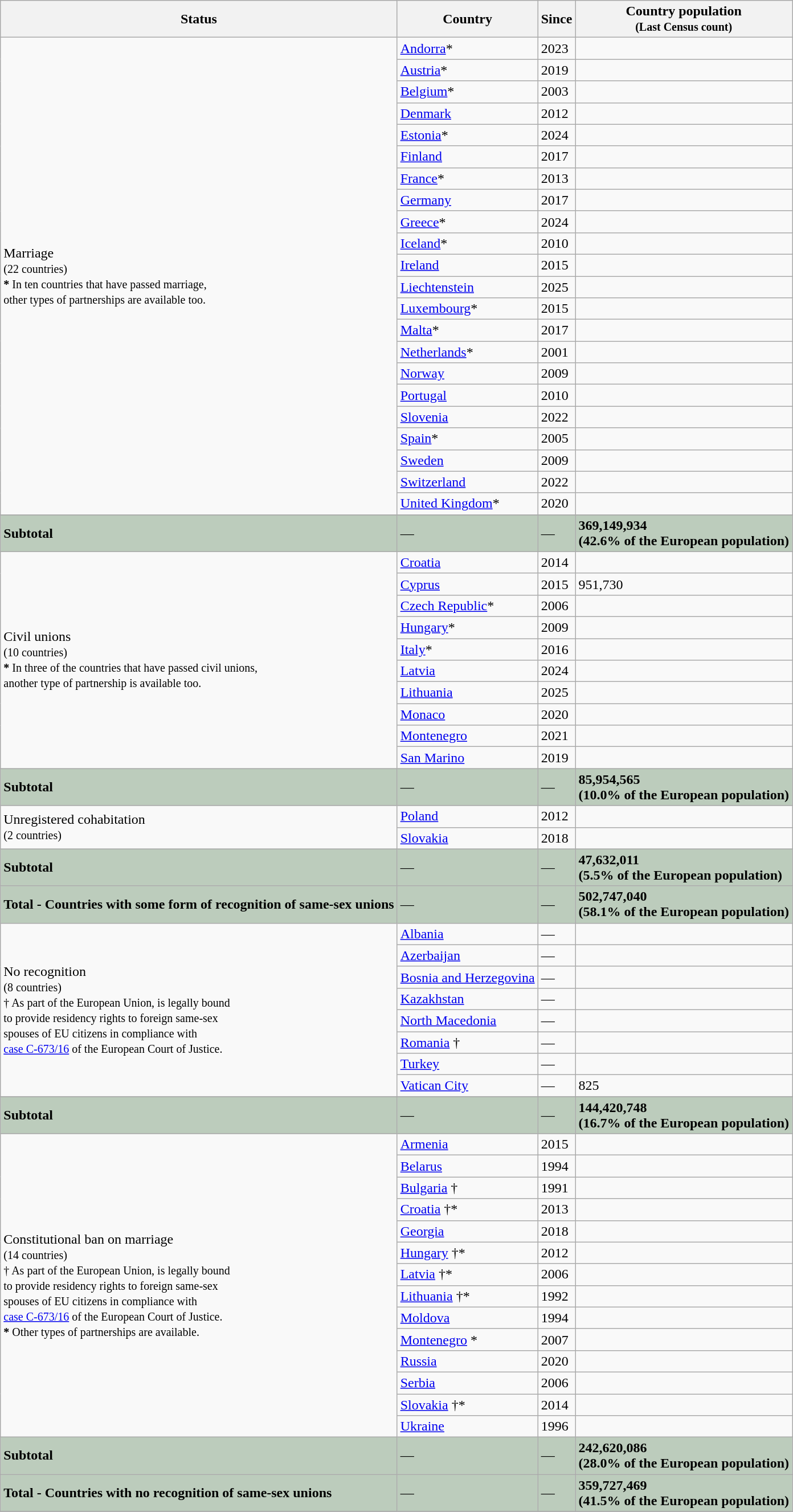<table class="wikitable" style="width:sortable%">
<tr>
<th>Status</th>
<th>Country</th>
<th>Since</th>
<th>Country population <br><small>(Last Census count)</small></th>
</tr>
<tr>
<td rowspan="22">Marriage <br><small>(22 countries)<br> <strong>*</strong> In ten countries that have passed marriage,<br>other types of partnerships are available too.</small></td>
<td> <a href='#'>Andorra</a>*</td>
<td>2023</td>
<td></td>
</tr>
<tr>
<td> <a href='#'>Austria</a>*</td>
<td>2019</td>
<td></td>
</tr>
<tr>
<td> <a href='#'>Belgium</a>*</td>
<td>2003</td>
<td></td>
</tr>
<tr>
<td> <a href='#'>Denmark</a></td>
<td>2012</td>
<td></td>
</tr>
<tr>
<td> <a href='#'>Estonia</a>*</td>
<td>2024</td>
<td></td>
</tr>
<tr>
<td> <a href='#'>Finland</a></td>
<td>2017</td>
<td></td>
</tr>
<tr>
<td> <a href='#'>France</a>*</td>
<td>2013</td>
<td></td>
</tr>
<tr>
<td> <a href='#'>Germany</a></td>
<td>2017</td>
<td></td>
</tr>
<tr>
<td> <a href='#'>Greece</a>*</td>
<td>2024</td>
<td></td>
</tr>
<tr>
<td> <a href='#'>Iceland</a>*</td>
<td>2010</td>
<td></td>
</tr>
<tr>
<td> <a href='#'>Ireland</a></td>
<td>2015</td>
<td></td>
</tr>
<tr>
<td> <a href='#'>Liechtenstein</a></td>
<td>2025</td>
<td></td>
</tr>
<tr>
<td> <a href='#'>Luxembourg</a>*</td>
<td>2015</td>
<td></td>
</tr>
<tr>
<td> <a href='#'>Malta</a>*</td>
<td>2017</td>
<td></td>
</tr>
<tr>
<td> <a href='#'>Netherlands</a>*</td>
<td>2001</td>
<td></td>
</tr>
<tr>
<td> <a href='#'>Norway</a></td>
<td>2009</td>
<td></td>
</tr>
<tr>
<td> <a href='#'>Portugal</a></td>
<td>2010</td>
<td></td>
</tr>
<tr>
<td> <a href='#'>Slovenia</a></td>
<td>2022</td>
<td></td>
</tr>
<tr>
<td> <a href='#'>Spain</a>*</td>
<td>2005</td>
<td></td>
</tr>
<tr>
<td> <a href='#'>Sweden</a></td>
<td>2009</td>
<td></td>
</tr>
<tr>
<td> <a href='#'>Switzerland</a></td>
<td>2022</td>
<td></td>
</tr>
<tr>
<td> <a href='#'>United Kingdom</a>*</td>
<td>2020</td>
<td></td>
</tr>
<tr>
</tr>
<tr class="sortbottom" style="background:#bcccbc;">
<td><strong>Subtotal</strong></td>
<td>—</td>
<td>—</td>
<td><strong>369,149,934<br>(42.6% of the European population)</strong></td>
</tr>
<tr>
<td rowspan="10">Civil unions <br><small>(10 countries) <br> <strong>*</strong> In three of the countries that have passed civil unions,<br> another type of partnership is available too.</small></td>
<td> <a href='#'>Croatia</a></td>
<td>2014</td>
<td></td>
</tr>
<tr>
<td> <a href='#'>Cyprus</a></td>
<td>2015</td>
<td>951,730</td>
</tr>
<tr>
<td> <a href='#'>Czech Republic</a>*</td>
<td>2006</td>
<td></td>
</tr>
<tr>
<td> <a href='#'>Hungary</a>*</td>
<td>2009</td>
<td></td>
</tr>
<tr>
<td> <a href='#'>Italy</a>*</td>
<td>2016</td>
<td></td>
</tr>
<tr>
<td> <a href='#'>Latvia</a></td>
<td>2024</td>
<td></td>
</tr>
<tr>
<td> <a href='#'>Lithuania</a></td>
<td>2025</td>
<td></td>
</tr>
<tr>
<td> <a href='#'>Monaco</a></td>
<td>2020</td>
<td></td>
</tr>
<tr>
<td> <a href='#'>Montenegro</a></td>
<td>2021</td>
<td></td>
</tr>
<tr>
<td> <a href='#'>San Marino</a></td>
<td>2019</td>
<td></td>
</tr>
<tr class="sortbottom" style="background:#bcccbc;">
<td><strong>Subtotal</strong></td>
<td>—</td>
<td>—</td>
<td><strong>85,954,565<br>(10.0% of the European population)</strong></td>
</tr>
<tr>
<td rowspan="2">Unregistered cohabitation <br><small>(2 countries)</small></td>
<td> <a href='#'>Poland</a></td>
<td>2012</td>
<td></td>
</tr>
<tr>
<td> <a href='#'>Slovakia</a></td>
<td>2018</td>
<td></td>
</tr>
<tr class="sortbottom" style="background:#bcccbc;">
<td><strong>Subtotal</strong></td>
<td>—</td>
<td>—</td>
<td><strong>47,632,011<br>(5.5% of the European population)</strong></td>
</tr>
<tr class="sortbottom" style="background:#bcccbc;">
<td><strong>Total - Countries with some form of recognition of same-sex unions</strong></td>
<td>—</td>
<td>—</td>
<td><strong>502,747,040 <br>(58.1% of the European population)</strong></td>
</tr>
<tr>
<td rowspan="8">No recognition <br><small>(8 countries)<br> † As part of the European Union, is legally bound <br>to provide residency rights to foreign same-sex <br>spouses of EU citizens in compliance with<br><a href='#'>case C-673/16</a> of the European Court of Justice.</small></td>
<td> <a href='#'>Albania</a></td>
<td>—</td>
<td></td>
</tr>
<tr>
<td> <a href='#'>Azerbaijan</a></td>
<td>—</td>
<td></td>
</tr>
<tr>
<td> <a href='#'>Bosnia and Herzegovina</a></td>
<td>—</td>
<td></td>
</tr>
<tr>
<td> <a href='#'>Kazakhstan</a></td>
<td>—</td>
<td></td>
</tr>
<tr>
<td> <a href='#'>North Macedonia</a></td>
<td>—</td>
<td></td>
</tr>
<tr>
<td> <a href='#'>Romania</a> †</td>
<td>—</td>
<td></td>
</tr>
<tr>
<td> <a href='#'>Turkey</a></td>
<td>—</td>
<td></td>
</tr>
<tr>
<td> <a href='#'>Vatican City</a></td>
<td>—</td>
<td>825</td>
</tr>
<tr>
</tr>
<tr class="sortbottom" style="background:#bcccbc;">
<td><strong>Subtotal</strong></td>
<td>—</td>
<td>—</td>
<td><strong>144,420,748<br>(16.7% of the European population)</strong></td>
</tr>
<tr>
<td rowspan="14">Constitutional ban on marriage <br><small>(14 countries)<br> † As part of the European Union, is legally bound <br>to provide residency rights to foreign same-sex<br> spouses of EU citizens in compliance with<br><a href='#'>case C-673/16</a> of the European Court of Justice.<br> <strong>*</strong> Other types of partnerships are available.</small></td>
<td> <a href='#'>Armenia</a></td>
<td>2015</td>
<td></td>
</tr>
<tr>
<td> <a href='#'>Belarus</a></td>
<td>1994</td>
<td></td>
</tr>
<tr>
<td> <a href='#'>Bulgaria</a> †</td>
<td>1991</td>
<td></td>
</tr>
<tr>
<td> <a href='#'>Croatia</a> †*</td>
<td>2013</td>
<td></td>
</tr>
<tr>
<td> <a href='#'>Georgia</a></td>
<td>2018</td>
<td></td>
</tr>
<tr>
<td> <a href='#'>Hungary</a> †*</td>
<td>2012</td>
<td></td>
</tr>
<tr>
<td> <a href='#'>Latvia</a> †*</td>
<td>2006</td>
<td></td>
</tr>
<tr>
<td> <a href='#'>Lithuania</a> †*</td>
<td>1992</td>
<td></td>
</tr>
<tr>
<td> <a href='#'>Moldova</a></td>
<td>1994</td>
<td></td>
</tr>
<tr>
<td> <a href='#'>Montenegro</a> *</td>
<td>2007</td>
<td></td>
</tr>
<tr>
<td> <a href='#'>Russia</a></td>
<td>2020</td>
<td></td>
</tr>
<tr>
<td> <a href='#'>Serbia</a></td>
<td>2006</td>
<td></td>
</tr>
<tr>
<td> <a href='#'>Slovakia</a> †*</td>
<td>2014</td>
<td></td>
</tr>
<tr>
<td> <a href='#'>Ukraine</a></td>
<td>1996</td>
<td></td>
</tr>
<tr class="sortbottom" style="background:#bcccbc;">
<td><strong>Subtotal</strong></td>
<td>—</td>
<td>—</td>
<td><strong>242,620,086 <br>(28.0% of the European population)</strong></td>
</tr>
<tr class="sortbottom" style="background:#bcccbc;">
<td><strong>Total - Countries with no recognition of same-sex unions</strong></td>
<td>—</td>
<td>—</td>
<td><strong>359,727,469<br>(41.5% of the European population)</strong><br></td>
</tr>
<tr class="sortbottom" style="background:#bcccbc;">
</tr>
</table>
